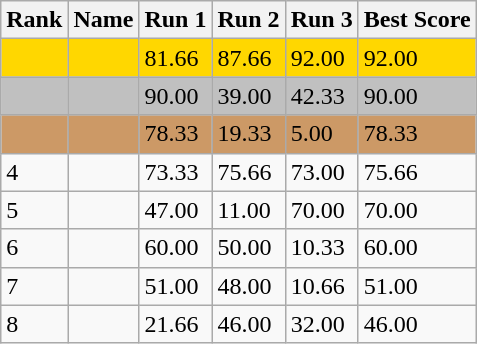<table class="wikitable">
<tr>
<th>Rank</th>
<th>Name</th>
<th>Run 1</th>
<th>Run 2</th>
<th>Run 3</th>
<th>Best Score</th>
</tr>
<tr style="background:gold;">
<td></td>
<td></td>
<td>81.66</td>
<td>87.66</td>
<td>92.00</td>
<td>92.00</td>
</tr>
<tr style="background:silver;">
<td></td>
<td></td>
<td>90.00</td>
<td>39.00</td>
<td>42.33</td>
<td>90.00</td>
</tr>
<tr style="background:#cc9966;">
<td></td>
<td></td>
<td>78.33</td>
<td>19.33</td>
<td>5.00</td>
<td>78.33</td>
</tr>
<tr>
<td>4</td>
<td></td>
<td>73.33</td>
<td>75.66</td>
<td>73.00</td>
<td>75.66</td>
</tr>
<tr>
<td>5</td>
<td></td>
<td>47.00</td>
<td>11.00</td>
<td>70.00</td>
<td>70.00</td>
</tr>
<tr>
<td>6</td>
<td></td>
<td>60.00</td>
<td>50.00</td>
<td>10.33</td>
<td>60.00</td>
</tr>
<tr>
<td>7</td>
<td></td>
<td>51.00</td>
<td>48.00</td>
<td>10.66</td>
<td>51.00</td>
</tr>
<tr>
<td>8</td>
<td></td>
<td>21.66</td>
<td>46.00</td>
<td>32.00</td>
<td>46.00</td>
</tr>
</table>
